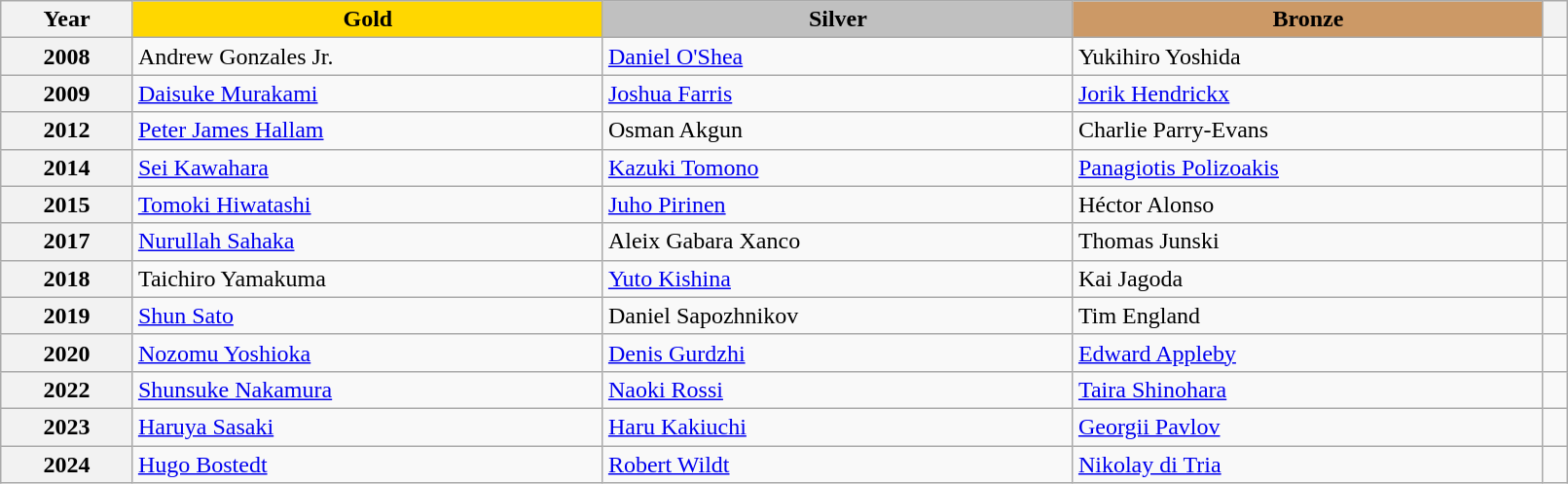<table class="wikitable unsortable" style="text-align:left; width:85%">
<tr>
<th scope="col" style="text-align:center">Year</th>
<td scope="col" style="text-align:center; width:30%; background:gold"><strong>Gold</strong></td>
<td scope="col" style="text-align:center; width:30%; background:silver"><strong>Silver</strong></td>
<td scope="col" style="text-align:center; width:30%; background:#c96"><strong>Bronze</strong></td>
<th scope="col" style="text-align:center"></th>
</tr>
<tr>
<th scope="row">2008</th>
<td> Andrew Gonzales Jr.</td>
<td> <a href='#'>Daniel O'Shea</a></td>
<td> Yukihiro Yoshida</td>
<td></td>
</tr>
<tr>
<th scope="row">2009</th>
<td> <a href='#'>Daisuke Murakami</a></td>
<td> <a href='#'>Joshua Farris</a></td>
<td> <a href='#'>Jorik Hendrickx</a></td>
<td></td>
</tr>
<tr>
<th scope="row">2012</th>
<td> <a href='#'>Peter James Hallam</a></td>
<td> Osman Akgun</td>
<td> Charlie Parry-Evans</td>
<td></td>
</tr>
<tr>
<th scope="row">2014</th>
<td> <a href='#'>Sei Kawahara</a></td>
<td> <a href='#'>Kazuki Tomono</a></td>
<td> <a href='#'>Panagiotis Polizoakis</a></td>
<td></td>
</tr>
<tr>
<th scope="row">2015</th>
<td> <a href='#'>Tomoki Hiwatashi</a></td>
<td> <a href='#'>Juho Pirinen</a></td>
<td> Héctor Alonso</td>
<td></td>
</tr>
<tr>
<th scope="row">2017</th>
<td> <a href='#'>Nurullah Sahaka</a></td>
<td> Aleix Gabara Xanco</td>
<td> Thomas Junski</td>
<td></td>
</tr>
<tr>
<th scope="row">2018</th>
<td> Taichiro Yamakuma</td>
<td> <a href='#'>Yuto Kishina</a></td>
<td> Kai Jagoda</td>
<td></td>
</tr>
<tr>
<th scope="row">2019</th>
<td> <a href='#'>Shun Sato</a></td>
<td> Daniel Sapozhnikov</td>
<td> Tim England</td>
<td></td>
</tr>
<tr>
<th scope="row">2020</th>
<td> <a href='#'>Nozomu Yoshioka</a></td>
<td> <a href='#'>Denis Gurdzhi</a></td>
<td> <a href='#'>Edward Appleby</a></td>
<td></td>
</tr>
<tr>
<th scope="row">2022</th>
<td> <a href='#'>Shunsuke Nakamura</a></td>
<td> <a href='#'>Naoki Rossi</a></td>
<td> <a href='#'>Taira Shinohara</a></td>
<td></td>
</tr>
<tr>
<th scope="row">2023</th>
<td> <a href='#'>Haruya Sasaki</a></td>
<td> <a href='#'>Haru Kakiuchi</a></td>
<td> <a href='#'>Georgii Pavlov</a></td>
<td></td>
</tr>
<tr>
<th scope="row">2024</th>
<td> <a href='#'>Hugo Bostedt</a></td>
<td> <a href='#'>Robert Wildt</a></td>
<td> <a href='#'>Nikolay di Tria</a></td>
<td></td>
</tr>
</table>
